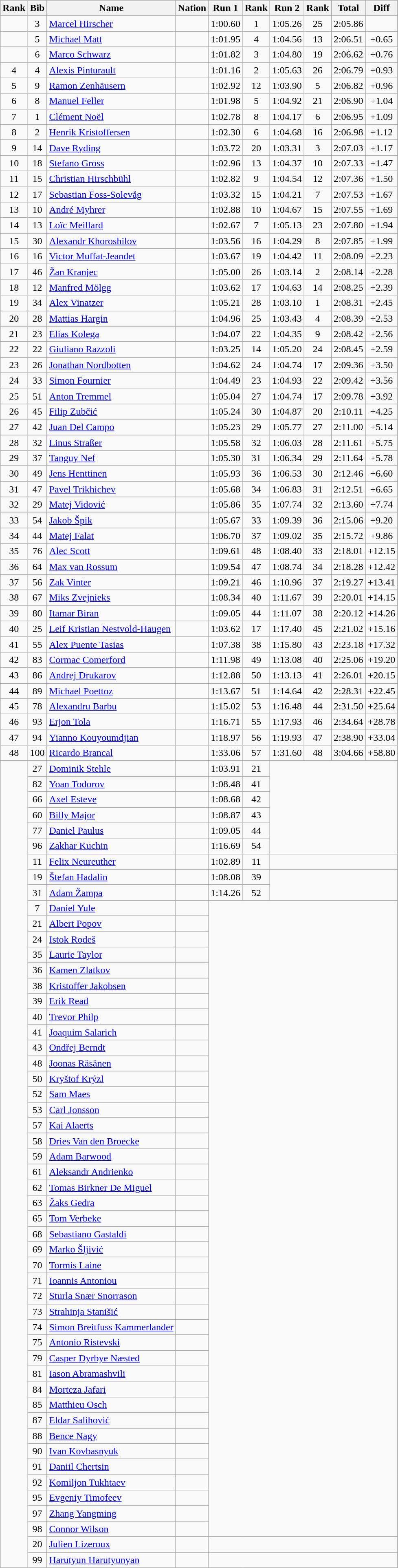<table class="wikitable sortable" style="text-align:center">
<tr>
<th>Rank</th>
<th>Bib</th>
<th>Name</th>
<th>Nation</th>
<th>Run 1</th>
<th>Rank</th>
<th>Run 2</th>
<th>Rank</th>
<th>Total</th>
<th>Diff</th>
</tr>
<tr>
<td></td>
<td>3</td>
<td align=left><a href='#'>Marcel Hirscher</a></td>
<td align=left></td>
<td>1:00.60</td>
<td>1</td>
<td>1:05.26</td>
<td>25</td>
<td>2:05.86</td>
<td></td>
</tr>
<tr>
<td></td>
<td>5</td>
<td align=left><a href='#'>Michael Matt</a></td>
<td align=left></td>
<td>1:01.95</td>
<td>4</td>
<td>1:04.56</td>
<td>13</td>
<td>2:06.51</td>
<td>+0.65</td>
</tr>
<tr>
<td></td>
<td>6</td>
<td align=left><a href='#'>Marco Schwarz</a></td>
<td align=left></td>
<td>1:01.82</td>
<td>3</td>
<td>1:04.80</td>
<td>19</td>
<td>2:06.62</td>
<td>+0.76</td>
</tr>
<tr>
<td>4</td>
<td>4</td>
<td align=left><a href='#'>Alexis Pinturault</a></td>
<td align=left></td>
<td>1:01.16</td>
<td>2</td>
<td>1:05.63</td>
<td>26</td>
<td>2:06.79</td>
<td>+0.93</td>
</tr>
<tr>
<td>5</td>
<td>9</td>
<td align=left><a href='#'>Ramon Zenhäusern</a></td>
<td align=left></td>
<td>1:02.92</td>
<td>12</td>
<td>1:03.90</td>
<td>5</td>
<td>2:06.82</td>
<td>+0.96</td>
</tr>
<tr>
<td>6</td>
<td>8</td>
<td align=left><a href='#'>Manuel Feller</a></td>
<td align=left></td>
<td>1:01.98</td>
<td>5</td>
<td>1:04.92</td>
<td>21</td>
<td>2:06.90</td>
<td>+1.04</td>
</tr>
<tr>
<td>7</td>
<td>1</td>
<td align=left><a href='#'>Clément Noël</a></td>
<td align=left></td>
<td>1:02.78</td>
<td>8</td>
<td>1:04.17</td>
<td>6</td>
<td>2:06.95</td>
<td>+1.09</td>
</tr>
<tr>
<td>8</td>
<td>2</td>
<td align=left><a href='#'>Henrik Kristoffersen</a></td>
<td align=left></td>
<td>1:02.30</td>
<td>6</td>
<td>1:04.68</td>
<td>16</td>
<td>2:06.98</td>
<td>+1.12</td>
</tr>
<tr>
<td>9</td>
<td>14</td>
<td align=left><a href='#'>Dave Ryding</a></td>
<td align=left></td>
<td>1:03.72</td>
<td>20</td>
<td>1:03.31</td>
<td>3</td>
<td>2:07.03</td>
<td>+1.17</td>
</tr>
<tr>
<td>10</td>
<td>18</td>
<td align=left><a href='#'>Stefano Gross</a></td>
<td align=left></td>
<td>1:02.96</td>
<td>13</td>
<td>1:04.37</td>
<td>10</td>
<td>2:07.33</td>
<td>+1.47</td>
</tr>
<tr>
<td>11</td>
<td>15</td>
<td align=left><a href='#'>Christian Hirschbühl</a></td>
<td align=left></td>
<td>1:02.82</td>
<td>9</td>
<td>1:04.54</td>
<td>12</td>
<td>2:07.36</td>
<td>+1.50</td>
</tr>
<tr>
<td>12</td>
<td>17</td>
<td align=left><a href='#'>Sebastian Foss-Solevåg</a></td>
<td align=left></td>
<td>1:03.32</td>
<td>15</td>
<td>1:04.21</td>
<td>7</td>
<td>2:07.53</td>
<td>+1.67</td>
</tr>
<tr>
<td>13</td>
<td>10</td>
<td align=left><a href='#'>André Myhrer</a></td>
<td align=left></td>
<td>1:02.88</td>
<td>10</td>
<td>1:04.67</td>
<td>15</td>
<td>2:07.55</td>
<td>+1.69</td>
</tr>
<tr>
<td>14</td>
<td>13</td>
<td align=left><a href='#'>Loïc Meillard</a></td>
<td align=left></td>
<td>1:02.67</td>
<td>7</td>
<td>1:05.13</td>
<td>23</td>
<td>2:07.80</td>
<td>+1.94</td>
</tr>
<tr>
<td>15</td>
<td>30</td>
<td align=left><a href='#'>Alexandr Khoroshilov</a></td>
<td align=left></td>
<td>1:03.56</td>
<td>16</td>
<td>1:04.29</td>
<td>8</td>
<td>2:07.85</td>
<td>+1.99</td>
</tr>
<tr>
<td>16</td>
<td>16</td>
<td align=left><a href='#'>Victor Muffat-Jeandet</a></td>
<td align=left></td>
<td>1:03.67</td>
<td>19</td>
<td>1:04.42</td>
<td>11</td>
<td>2:08.09</td>
<td>+2.23</td>
</tr>
<tr>
<td>17</td>
<td>46</td>
<td align=left><a href='#'>Žan Kranjec</a></td>
<td align=left></td>
<td>1:05.00</td>
<td>26</td>
<td>1:03.14</td>
<td>2</td>
<td>2:08.14</td>
<td>+2.28</td>
</tr>
<tr>
<td>18</td>
<td>12</td>
<td align=left><a href='#'>Manfred Mölgg</a></td>
<td align=left></td>
<td>1:03.62</td>
<td>17</td>
<td>1:04.63</td>
<td>14</td>
<td>2:08.25</td>
<td>+2.39</td>
</tr>
<tr>
<td>19</td>
<td>34</td>
<td align=left><a href='#'>Alex Vinatzer</a></td>
<td align=left></td>
<td>1:05.21</td>
<td>28</td>
<td>1:03.10</td>
<td>1</td>
<td>2:08.31</td>
<td>+2.45</td>
</tr>
<tr>
<td>20</td>
<td>28</td>
<td align=left><a href='#'>Mattias Hargin</a></td>
<td align=left></td>
<td>1:04.96</td>
<td>25</td>
<td>1:03.43</td>
<td>4</td>
<td>2:08.39</td>
<td>+2.53</td>
</tr>
<tr>
<td>21</td>
<td>23</td>
<td align=left><a href='#'>Elias Kolega</a></td>
<td align=left></td>
<td>1:04.07</td>
<td>22</td>
<td>1:04.35</td>
<td>9</td>
<td>2:08.42</td>
<td>+2.56</td>
</tr>
<tr>
<td>22</td>
<td>22</td>
<td align=left><a href='#'>Giuliano Razzoli</a></td>
<td align=left></td>
<td>1:03.25</td>
<td>14</td>
<td>1:05.20</td>
<td>24</td>
<td>2:08.45</td>
<td>+2.59</td>
</tr>
<tr>
<td>23</td>
<td>26</td>
<td align=left><a href='#'>Jonathan Nordbotten</a></td>
<td align=left></td>
<td>1:04.62</td>
<td>24</td>
<td>1:04.74</td>
<td>17</td>
<td>2:09.36</td>
<td>+3.50</td>
</tr>
<tr>
<td>24</td>
<td>33</td>
<td align=left><a href='#'>Simon Fournier</a></td>
<td align=left></td>
<td>1:04.49</td>
<td>23</td>
<td>1:04.93</td>
<td>22</td>
<td>2:09.42</td>
<td>+3.56</td>
</tr>
<tr>
<td>25</td>
<td>51</td>
<td align=left><a href='#'>Anton Tremmel</a></td>
<td align=left></td>
<td>1:05.04</td>
<td>27</td>
<td>1:04.74</td>
<td>17</td>
<td>2:09.78</td>
<td>+3.92</td>
</tr>
<tr>
<td>26</td>
<td>45</td>
<td align=left><a href='#'>Filip Zubčić</a></td>
<td align=left></td>
<td>1:05.24</td>
<td>30</td>
<td>1:04.87</td>
<td>20</td>
<td>2:10.11</td>
<td>+4.25</td>
</tr>
<tr>
<td>27</td>
<td>42</td>
<td align=left><a href='#'>Juan Del Campo</a></td>
<td align=left></td>
<td>1:05.23</td>
<td>29</td>
<td>1:05.77</td>
<td>27</td>
<td>2:11.00</td>
<td>+5.14</td>
</tr>
<tr>
<td>28</td>
<td>32</td>
<td align=left><a href='#'>Linus Straßer</a></td>
<td align=left></td>
<td>1:05.58</td>
<td>32</td>
<td>1:06.03</td>
<td>28</td>
<td>2:11.61</td>
<td>+5.75</td>
</tr>
<tr>
<td>29</td>
<td>37</td>
<td align=left><a href='#'>Tanguy Nef</a></td>
<td align=left></td>
<td>1:05.30</td>
<td>31</td>
<td>1:06.34</td>
<td>29</td>
<td>2:11.64</td>
<td>+5.78</td>
</tr>
<tr>
<td>30</td>
<td>49</td>
<td align=left><a href='#'>Jens Henttinen</a></td>
<td align=left></td>
<td>1:05.93</td>
<td>36</td>
<td>1:06.53</td>
<td>30</td>
<td>2:12.46</td>
<td>+6.60</td>
</tr>
<tr>
<td>31</td>
<td>47</td>
<td align=left><a href='#'>Pavel Trikhichev</a></td>
<td align=left></td>
<td>1:05.68</td>
<td>34</td>
<td>1:06.83</td>
<td>31</td>
<td>2:12.51</td>
<td>+6.65</td>
</tr>
<tr>
<td>32</td>
<td>29</td>
<td align=left><a href='#'>Matej Vidović</a></td>
<td align=left></td>
<td>1:05.86</td>
<td>35</td>
<td>1:07.74</td>
<td>32</td>
<td>2:13.60</td>
<td>+7.74</td>
</tr>
<tr>
<td>33</td>
<td>54</td>
<td align=left><a href='#'>Jakob Špik</a></td>
<td align=left></td>
<td>1:05.67</td>
<td>33</td>
<td>1:09.39</td>
<td>36</td>
<td>2:15.06</td>
<td>+9.20</td>
</tr>
<tr>
<td>34</td>
<td>44</td>
<td align=left><a href='#'>Matej Falat</a></td>
<td align=left></td>
<td>1:06.70</td>
<td>37</td>
<td>1:09.02</td>
<td>35</td>
<td>2:15.72</td>
<td>+9.86</td>
</tr>
<tr>
<td>35</td>
<td>76</td>
<td align=left><a href='#'>Alec Scott</a></td>
<td align=left></td>
<td>1:09.61</td>
<td>48</td>
<td>1:08.40</td>
<td>33</td>
<td>2:18.01</td>
<td>+12.15</td>
</tr>
<tr>
<td>36</td>
<td>64</td>
<td align=left><a href='#'>Max van Rossum</a></td>
<td align=left></td>
<td>1:09.54</td>
<td>47</td>
<td>1:08.74</td>
<td>34</td>
<td>2:18.28</td>
<td>+12.42</td>
</tr>
<tr>
<td>37</td>
<td>56</td>
<td align=left><a href='#'>Zak Vinter</a></td>
<td align=left></td>
<td>1:09.21</td>
<td>46</td>
<td>1:10.96</td>
<td>37</td>
<td>2:19.27</td>
<td>+13.41</td>
</tr>
<tr>
<td>38</td>
<td>67</td>
<td align=left><a href='#'>Miks Zvejnieks</a></td>
<td align=left></td>
<td>1:08.34</td>
<td>40</td>
<td>1:11.67</td>
<td>39</td>
<td>2:20.01</td>
<td>+14.15</td>
</tr>
<tr>
<td>39</td>
<td>80</td>
<td align=left><a href='#'>Itamar Biran</a></td>
<td align=left></td>
<td>1:09.05</td>
<td>44</td>
<td>1:11.07</td>
<td>38</td>
<td>2:20.12</td>
<td>+14.26</td>
</tr>
<tr>
<td>40</td>
<td>25</td>
<td align=left><a href='#'>Leif Kristian Nestvold-Haugen</a></td>
<td align=left></td>
<td>1:03.62</td>
<td>17</td>
<td>1:17.40</td>
<td>45</td>
<td>2:21.02</td>
<td>+15.16</td>
</tr>
<tr>
<td>41</td>
<td>55</td>
<td align=left><a href='#'>Alex Puente Tasias</a></td>
<td align=left></td>
<td>1:07.38</td>
<td>38</td>
<td>1:15.80</td>
<td>43</td>
<td>2:23.18</td>
<td>+17.32</td>
</tr>
<tr>
<td>42</td>
<td>83</td>
<td align=left><a href='#'>Cormac Comerford</a></td>
<td align=left></td>
<td>1:11.98</td>
<td>49</td>
<td>1:13.08</td>
<td>40</td>
<td>2:25.06</td>
<td>+19.20</td>
</tr>
<tr>
<td>43</td>
<td>86</td>
<td align=left><a href='#'>Andrej Drukarov</a></td>
<td align=left></td>
<td>1:12.88</td>
<td>50</td>
<td>1:13.13</td>
<td>41</td>
<td>2:26.01</td>
<td>+20.15</td>
</tr>
<tr>
<td>44</td>
<td>89</td>
<td align=left><a href='#'>Michael Poettoz</a></td>
<td align=left></td>
<td>1:13.67</td>
<td>51</td>
<td>1:14.64</td>
<td>42</td>
<td>2:28.31</td>
<td>+22.45</td>
</tr>
<tr>
<td>45</td>
<td>78</td>
<td align=left><a href='#'>Alexandru Barbu</a></td>
<td align=left></td>
<td>1:15.02</td>
<td>53</td>
<td>1:16.48</td>
<td>44</td>
<td>2:31.50</td>
<td>+25.64</td>
</tr>
<tr>
<td>46</td>
<td>93</td>
<td align=left><a href='#'>Erjon Tola</a></td>
<td align=left></td>
<td>1:16.71</td>
<td>55</td>
<td>1:17.93</td>
<td>46</td>
<td>2:34.64</td>
<td>+28.78</td>
</tr>
<tr>
<td>47</td>
<td>94</td>
<td align=left><a href='#'>Yianno Kouyoumdjian</a></td>
<td align=left></td>
<td>1:18.97</td>
<td>56</td>
<td>1:19.93</td>
<td>47</td>
<td>2:38.90</td>
<td>+33.04</td>
</tr>
<tr>
<td>48</td>
<td>100</td>
<td align=left><a href='#'>Ricardo Brancal</a></td>
<td align=left></td>
<td>1:33.06</td>
<td>57</td>
<td>1:31.60</td>
<td>48</td>
<td>3:04.66</td>
<td>+58.80</td>
</tr>
<tr>
<td rowspan=52></td>
<td>27</td>
<td align=left><a href='#'>Dominik Stehle</a></td>
<td align=left></td>
<td>1:03.91</td>
<td>21</td>
<td rowspan=6 colspan=4></td>
</tr>
<tr>
<td>82</td>
<td align=left><a href='#'>Yoan Todorov</a></td>
<td align=left></td>
<td>1:08.48</td>
<td>41</td>
</tr>
<tr>
<td>66</td>
<td align=left><a href='#'>Axel Esteve</a></td>
<td align=left></td>
<td>1:08.68</td>
<td>42</td>
</tr>
<tr>
<td>60</td>
<td align=left><a href='#'>Billy Major</a></td>
<td align=left></td>
<td>1:08.87</td>
<td>43</td>
</tr>
<tr>
<td>77</td>
<td align=left><a href='#'>Daniel Paulus</a></td>
<td align=left></td>
<td>1:09.05</td>
<td>44</td>
</tr>
<tr>
<td>96</td>
<td align=left><a href='#'>Zakhar Kuchin</a></td>
<td align=left></td>
<td>1:16.69</td>
<td>54</td>
</tr>
<tr>
<td>11</td>
<td align=left><a href='#'>Felix Neureuther</a></td>
<td align=left></td>
<td>1:02.89</td>
<td>11</td>
<td colspan=4></td>
</tr>
<tr>
<td>19</td>
<td align=left><a href='#'>Štefan Hadalin</a></td>
<td align=left></td>
<td>1:08.08</td>
<td>39</td>
<td rowspan=2 colspan=4></td>
</tr>
<tr>
<td>31</td>
<td align=left><a href='#'>Adam Žampa</a></td>
<td align=left></td>
<td>1:14.26</td>
<td>52</td>
</tr>
<tr>
<td>7</td>
<td align=left><a href='#'>Daniel Yule</a></td>
<td align=left></td>
<td rowspan=41 colspan=6></td>
</tr>
<tr>
<td>21</td>
<td align=left><a href='#'>Albert Popov</a></td>
<td align=left></td>
</tr>
<tr>
<td>24</td>
<td align=left><a href='#'>Istok Rodeš</a></td>
<td align=left></td>
</tr>
<tr>
<td>35</td>
<td align=left><a href='#'>Laurie Taylor</a></td>
<td align=left></td>
</tr>
<tr>
<td>36</td>
<td align=left><a href='#'>Kamen Zlatkov</a></td>
<td align=left></td>
</tr>
<tr>
<td>38</td>
<td align=left><a href='#'>Kristoffer Jakobsen</a></td>
<td align=left></td>
</tr>
<tr>
<td>39</td>
<td align=left><a href='#'>Erik Read</a></td>
<td align=left></td>
</tr>
<tr>
<td>40</td>
<td align=left><a href='#'>Trevor Philp</a></td>
<td align=left></td>
</tr>
<tr>
<td>41</td>
<td align=left><a href='#'>Joaquim Salarich</a></td>
<td align=left></td>
</tr>
<tr>
<td>43</td>
<td align=left><a href='#'>Ondřej Berndt</a></td>
<td align=left></td>
</tr>
<tr>
<td>48</td>
<td align=left><a href='#'>Joonas Räsänen</a></td>
<td align=left></td>
</tr>
<tr>
<td>50</td>
<td align=left><a href='#'>Kryštof Krýzl</a></td>
<td align=left></td>
</tr>
<tr>
<td>52</td>
<td align=left><a href='#'>Sam Maes</a></td>
<td align=left></td>
</tr>
<tr>
<td>53</td>
<td align=left><a href='#'>Carl Jonsson</a></td>
<td align=left></td>
</tr>
<tr>
<td>57</td>
<td align=left><a href='#'>Kai Alaerts</a></td>
<td align=left></td>
</tr>
<tr>
<td>58</td>
<td align=left><a href='#'>Dries Van den Broecke</a></td>
<td align=left></td>
</tr>
<tr>
<td>59</td>
<td align=left><a href='#'>Adam Barwood</a></td>
<td align=left></td>
</tr>
<tr>
<td>61</td>
<td align=left><a href='#'>Aleksandr Andrienko</a></td>
<td align=left></td>
</tr>
<tr>
<td>62</td>
<td align=left><a href='#'>Tomas Birkner De Miguel</a></td>
<td align=left></td>
</tr>
<tr>
<td>63</td>
<td align=left><a href='#'>Žaks Gedra</a></td>
<td align=left></td>
</tr>
<tr>
<td>65</td>
<td align=left><a href='#'>Tom Verbeke</a></td>
<td align=left></td>
</tr>
<tr>
<td>68</td>
<td align=left><a href='#'>Sebastiano Gastaldi</a></td>
<td align=left></td>
</tr>
<tr>
<td>69</td>
<td align=left><a href='#'>Marko Šljivić</a></td>
<td align=left></td>
</tr>
<tr>
<td>70</td>
<td align=left><a href='#'>Tormis Laine</a></td>
<td align=left></td>
</tr>
<tr>
<td>71</td>
<td align=left><a href='#'>Ioannis Antoniou</a></td>
<td align=left></td>
</tr>
<tr>
<td>72</td>
<td align=left><a href='#'>Sturla Snær Snorrason</a></td>
<td align=left></td>
</tr>
<tr>
<td>73</td>
<td align=left><a href='#'>Strahinja Stanišić</a></td>
<td align=left></td>
</tr>
<tr>
<td>74</td>
<td align=left><a href='#'>Simon Breitfuss Kammerlander</a></td>
<td align=left></td>
</tr>
<tr>
<td>75</td>
<td align=left><a href='#'>Antonio Ristevski</a></td>
<td align=left></td>
</tr>
<tr>
<td>79</td>
<td align=left><a href='#'>Casper Dyrbye Næsted</a></td>
<td align=left></td>
</tr>
<tr>
<td>81</td>
<td align=left><a href='#'>Iason Abramashvili</a></td>
<td align=left></td>
</tr>
<tr>
<td>84</td>
<td align=left><a href='#'>Morteza Jafari</a></td>
<td align=left></td>
</tr>
<tr>
<td>85</td>
<td align=left><a href='#'>Matthieu Osch</a></td>
<td align=left></td>
</tr>
<tr>
<td>87</td>
<td align=left><a href='#'>Eldar Salihović</a></td>
<td align=left></td>
</tr>
<tr>
<td>88</td>
<td align=left><a href='#'>Bence Nagy</a></td>
<td align=left></td>
</tr>
<tr>
<td>90</td>
<td align=left><a href='#'>Ivan Kovbasnyuk</a></td>
<td align=left></td>
</tr>
<tr>
<td>91</td>
<td align=left><a href='#'>Daniil Chertsin</a></td>
<td align=left></td>
</tr>
<tr>
<td>92</td>
<td align=left><a href='#'>Komiljon Tukhtaev</a></td>
<td align=left></td>
</tr>
<tr>
<td>95</td>
<td align=left><a href='#'>Evgeniy Timofeev</a></td>
<td align=left></td>
</tr>
<tr>
<td>97</td>
<td align=left><a href='#'>Zhang Yangming</a></td>
<td align=left></td>
</tr>
<tr>
<td>98</td>
<td align=left><a href='#'>Connor Wilson</a></td>
<td align=left></td>
</tr>
<tr>
<td>20</td>
<td align=left><a href='#'>Julien Lizeroux</a></td>
<td align=left></td>
<td colspan=6></td>
</tr>
<tr>
<td>99</td>
<td align=left><a href='#'>Harutyun Harutyunyan</a></td>
<td align=left></td>
<td colspan=6></td>
</tr>
</table>
